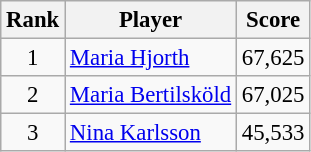<table class="wikitable" style="font-size:95%;">
<tr>
<th>Rank</th>
<th>Player</th>
<th>Score</th>
</tr>
<tr>
<td align=center>1</td>
<td> <a href='#'>Maria Hjorth</a></td>
<td align=right>67,625</td>
</tr>
<tr>
<td align=center>2</td>
<td> <a href='#'>Maria Bertilsköld</a></td>
<td align=right>67,025</td>
</tr>
<tr>
<td align=center>3</td>
<td> <a href='#'>Nina Karlsson</a></td>
<td align=right>45,533</td>
</tr>
</table>
